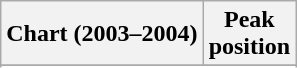<table class="wikitable plainrowheaders sortable" style="text-align:center;">
<tr>
<th scope="col">Chart (2003–2004)</th>
<th scope="col">Peak<br>position</th>
</tr>
<tr>
</tr>
<tr>
</tr>
<tr>
</tr>
<tr>
</tr>
</table>
